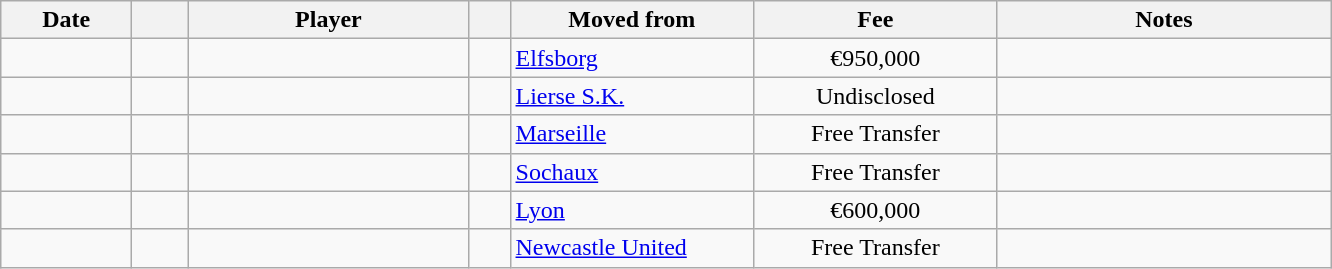<table class="wikitable sortable">
<tr>
<th style="width:80px;">Date</th>
<th style="width:30px;"></th>
<th style="width:180px;">Player</th>
<th style="width:20px;"></th>
<th style="width:155px;">Moved from</th>
<th style="width:155px;" class="unsortable">Fee</th>
<th style="width:215px;" class="unsortable">Notes</th>
</tr>
<tr>
<td></td>
<td align=center></td>
<td> </td>
<td></td>
<td> <a href='#'>Elfsborg</a></td>
<td align=center>€950,000</td>
<td align=center></td>
</tr>
<tr>
<td></td>
<td align=center></td>
<td> </td>
<td></td>
<td> <a href='#'>Lierse S.K.</a></td>
<td align=center>Undisclosed</td>
<td align=center></td>
</tr>
<tr>
<td></td>
<td align=center></td>
<td> </td>
<td></td>
<td> <a href='#'>Marseille</a></td>
<td align=center>Free Transfer</td>
<td align=center></td>
</tr>
<tr>
<td></td>
<td align=center></td>
<td> </td>
<td></td>
<td> <a href='#'>Sochaux</a></td>
<td align=center>Free Transfer</td>
<td align=center></td>
</tr>
<tr>
<td></td>
<td align=center></td>
<td> </td>
<td></td>
<td> <a href='#'>Lyon</a></td>
<td align=center>€600,000</td>
<td align=center></td>
</tr>
<tr>
<td></td>
<td align=center></td>
<td> </td>
<td></td>
<td> <a href='#'>Newcastle United</a></td>
<td align=center>Free Transfer</td>
<td align=center></td>
</tr>
</table>
